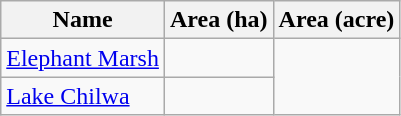<table class="wikitable sortable">
<tr>
<th scope="col" align=left>Name</th>
<th scope="col">Area (ha)</th>
<th scope="col">Area (acre)</th>
</tr>
<tr ---->
<td><a href='#'>Elephant Marsh</a></td>
<td></td>
</tr>
<tr ---->
<td><a href='#'>Lake Chilwa</a></td>
<td></td>
</tr>
</table>
